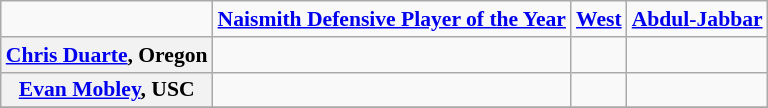<table class="wikitable" style="white-space:nowrap; font-size:90%;">
<tr>
<td></td>
<td><strong><a href='#'>Naismith Defensive Player of the Year</a></strong></td>
<td><strong><a href='#'>West</a></strong></td>
<td><strong><a href='#'>Abdul-Jabbar</a></strong></td>
</tr>
<tr>
<th><a href='#'>Chris Duarte</a>, Oregon</th>
<td></td>
<td></td>
<td></td>
</tr>
<tr>
<th><a href='#'>Evan Mobley</a>, USC</th>
<td></td>
<td></td>
<td></td>
</tr>
<tr>
</tr>
</table>
